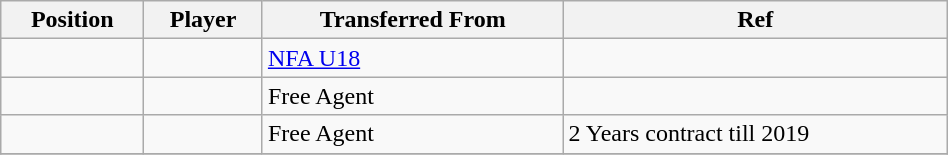<table class="wikitable sortable" style="width:50%; text-align:center; font-size:100%; text-align:left;">
<tr>
<th>Position</th>
<th>Player</th>
<th>Transferred From</th>
<th>Ref</th>
</tr>
<tr>
<td></td>
<td></td>
<td> <a href='#'>NFA U18</a></td>
<td></td>
</tr>
<tr>
<td></td>
<td></td>
<td>Free Agent</td>
<td></td>
</tr>
<tr>
<td></td>
<td></td>
<td>Free Agent</td>
<td>2 Years contract till 2019 </td>
</tr>
<tr>
</tr>
</table>
